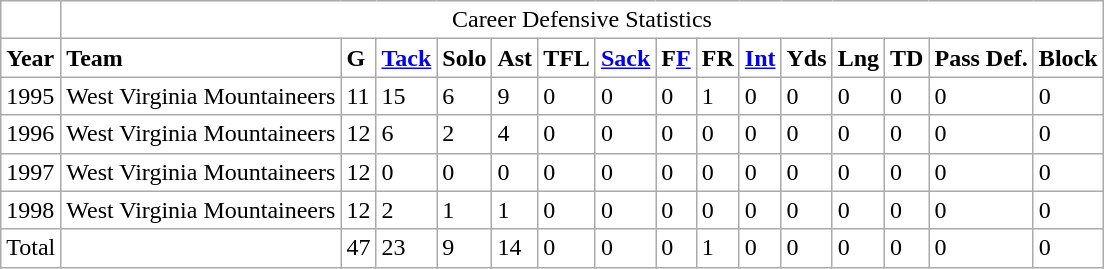<table class="wikitable" border=0 style="background: #FFFFFF;">
<tr>
<td colspan=1></td>
<td colspan=15 align="center">Career Defensive Statistics</td>
</tr>
<tr>
<td><strong>Year</strong></td>
<td><strong>Team</strong></td>
<td><strong>G</strong></td>
<td><strong><a href='#'>Tack</a></strong></td>
<td><strong>Solo</strong></td>
<td><strong>Ast</strong></td>
<td><strong>TFL</strong></td>
<td><strong><a href='#'>Sack</a></strong></td>
<td><strong>F<a href='#'>F</a></strong></td>
<td><strong>FR</strong></td>
<td><strong><a href='#'>Int</a></strong></td>
<td><strong>Yds</strong></td>
<td><strong>Lng</strong></td>
<td><strong>TD</strong></td>
<td><strong>Pass Def.</strong></td>
<td><strong>Block</strong></td>
</tr>
<tr>
<td>1995</td>
<td>West Virginia Mountaineers</td>
<td>11</td>
<td>15</td>
<td>6</td>
<td>9</td>
<td>0</td>
<td>0</td>
<td>0</td>
<td>1</td>
<td>0</td>
<td>0</td>
<td>0</td>
<td>0</td>
<td>0</td>
<td>0</td>
</tr>
<tr>
<td>1996</td>
<td>West Virginia Mountaineers</td>
<td>12</td>
<td>6</td>
<td>2</td>
<td>4</td>
<td>0</td>
<td>0</td>
<td>0</td>
<td>0</td>
<td>0</td>
<td>0</td>
<td>0</td>
<td>0</td>
<td>0</td>
<td>0</td>
</tr>
<tr>
<td>1997</td>
<td>West Virginia Mountaineers</td>
<td>12</td>
<td>0</td>
<td>0</td>
<td>0</td>
<td>0</td>
<td>0</td>
<td>0</td>
<td>0</td>
<td>0</td>
<td>0</td>
<td>0</td>
<td>0</td>
<td>0</td>
<td>0</td>
</tr>
<tr>
<td>1998</td>
<td>West Virginia Mountaineers</td>
<td>12</td>
<td>2</td>
<td>1</td>
<td>1</td>
<td>0</td>
<td>0</td>
<td>0</td>
<td>0</td>
<td>0</td>
<td>0</td>
<td>0</td>
<td>0</td>
<td>0</td>
<td>0</td>
</tr>
<tr>
<td>Total</td>
<td></td>
<td>47</td>
<td>23</td>
<td>9</td>
<td>14</td>
<td>0</td>
<td>0</td>
<td>0</td>
<td>1</td>
<td>0</td>
<td>0</td>
<td>0</td>
<td>0</td>
<td>0</td>
<td>0</td>
</tr>
</table>
